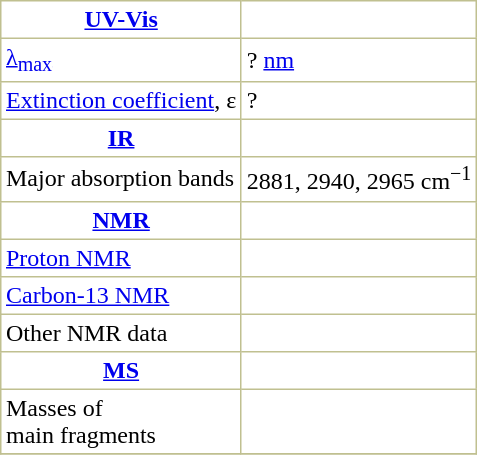<table border="1" cellspacing="0" cellpadding="3" style="margin: 0 0 0 0.5em; background: #FFFFFF; border-collapse: collapse; border-color: #C0C090;">
<tr>
<th><a href='#'>UV-Vis</a></th>
</tr>
<tr>
<td><a href='#'>λ<sub>max</sub></a></td>
<td>? <a href='#'>nm</a></td>
</tr>
<tr>
<td><a href='#'>Extinction coefficient</a>, ε</td>
<td>?</td>
</tr>
<tr>
<th><a href='#'>IR</a></th>
</tr>
<tr>
<td>Major absorption bands</td>
<td>2881, 2940, 2965 cm<sup>−1</sup> </td>
</tr>
<tr>
<th><a href='#'>NMR</a></th>
</tr>
<tr>
<td><a href='#'>Proton NMR</a> </td>
<td> </td>
</tr>
<tr>
<td><a href='#'>Carbon-13 NMR</a> </td>
<td> </td>
</tr>
<tr>
<td>Other NMR data </td>
<td> </td>
</tr>
<tr>
<th><a href='#'>MS</a></th>
</tr>
<tr>
<td>Masses of <br>main fragments</td>
<td>  </td>
</tr>
<tr>
</tr>
</table>
